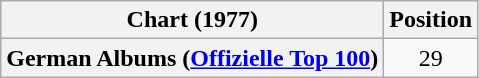<table class="wikitable sortable plainrowheaders" style="text-align:center">
<tr>
<th scope="col">Chart (1977)</th>
<th scope="col">Position</th>
</tr>
<tr>
<th scope="row">German Albums (<a href='#'>Offizielle Top 100</a>)</th>
<td>29</td>
</tr>
</table>
